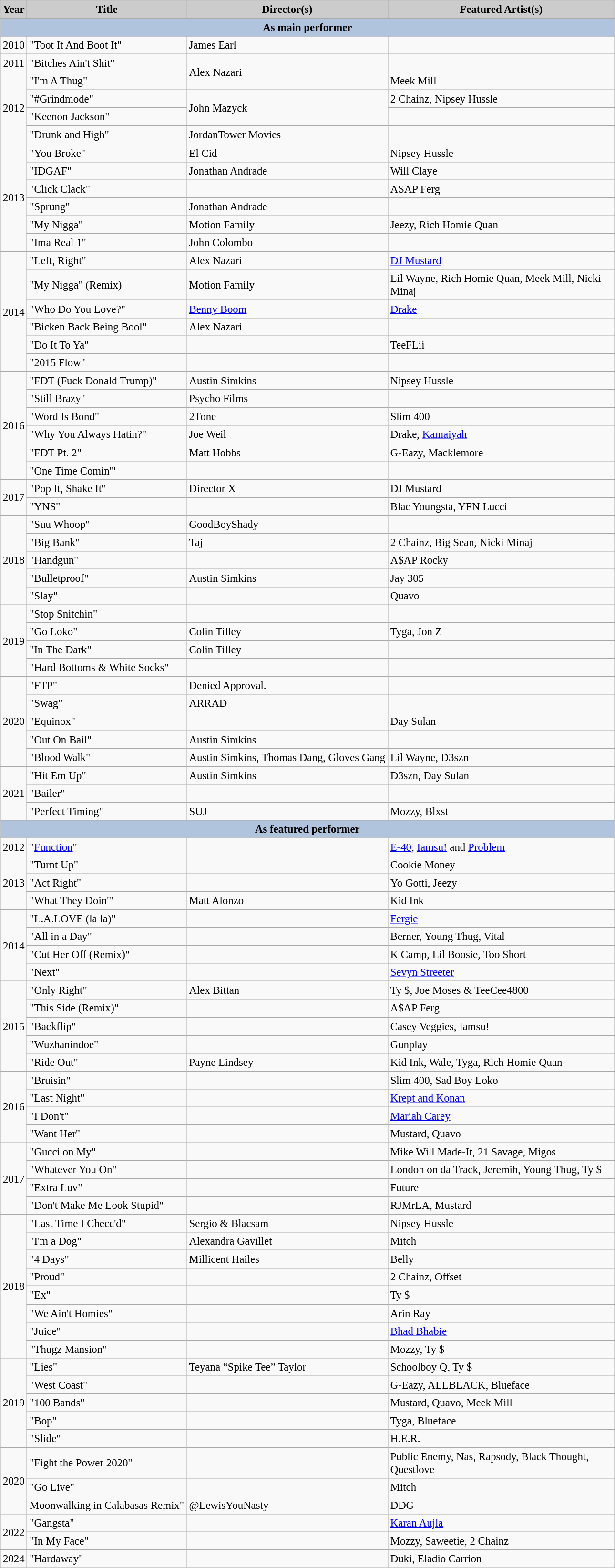<table class="wikitable" style="font-size:95%">
<tr>
<th style="background:#ccc;">Year</th>
<th style="background:#ccc;">Title</th>
<th style="background:#ccc;">Director(s)</th>
<th style="background:#ccc;width:310px">Featured Artist(s)</th>
</tr>
<tr style="text-align:center;">
<th colspan="4" style="background:#B0C4DE;">As main performer</th>
</tr>
<tr>
<td style="text-align:center;">2010</td>
<td>"Toot It And Boot It"</td>
<td>James Earl</td>
<td></td>
</tr>
<tr>
<td style="text-align:center;">2011</td>
<td>"Bitches Ain't Shit"</td>
<td rowspan="2">Alex Nazari</td>
<td></td>
</tr>
<tr>
<td style="text-align:center;" rowspan="4">2012</td>
<td>"I'm A Thug"</td>
<td>Meek Mill</td>
</tr>
<tr>
<td>"#Grindmode"</td>
<td rowspan="2">John Mazyck</td>
<td>2 Chainz, Nipsey Hussle</td>
</tr>
<tr>
<td>"Keenon Jackson"</td>
<td></td>
</tr>
<tr>
<td>"Drunk and High"</td>
<td>JordanTower Movies</td>
<td></td>
</tr>
<tr>
<td style="text-align:center;" rowspan="6">2013</td>
<td>"You Broke"</td>
<td>El Cid</td>
<td>Nipsey Hussle</td>
</tr>
<tr>
<td>"IDGAF"</td>
<td>Jonathan Andrade</td>
<td>Will Claye</td>
</tr>
<tr>
<td>"Click Clack"</td>
<td></td>
<td>ASAP Ferg</td>
</tr>
<tr>
<td>"Sprung"</td>
<td>Jonathan Andrade</td>
<td></td>
</tr>
<tr>
<td>"My Nigga"</td>
<td>Motion Family</td>
<td>Jeezy, Rich Homie Quan</td>
</tr>
<tr>
<td>"Ima Real 1"</td>
<td>John Colombo</td>
<td></td>
</tr>
<tr>
<td style="text-align:center;" rowspan="6">2014</td>
<td>"Left, Right"</td>
<td>Alex Nazari</td>
<td><a href='#'>DJ Mustard</a></td>
</tr>
<tr>
<td>"My Nigga" (Remix)</td>
<td>Motion Family</td>
<td>Lil Wayne, Rich Homie Quan, Meek Mill, Nicki Minaj</td>
</tr>
<tr>
<td>"Who Do You Love?"</td>
<td><a href='#'>Benny Boom</a></td>
<td><a href='#'>Drake</a></td>
</tr>
<tr>
<td>"Bicken Back Being Bool"</td>
<td>Alex Nazari</td>
<td></td>
</tr>
<tr>
<td>"Do It To Ya"</td>
<td></td>
<td>TeeFLii</td>
</tr>
<tr>
<td>"2015 Flow"</td>
<td></td>
<td></td>
</tr>
<tr>
<td style="text-align:center;" rowspan="6">2016</td>
<td>"FDT (Fuck Donald Trump)"</td>
<td>Austin Simkins</td>
<td>Nipsey Hussle</td>
</tr>
<tr>
<td>"Still Brazy"</td>
<td>Psycho Films</td>
<td></td>
</tr>
<tr>
<td>"Word Is Bond"</td>
<td>2Tone</td>
<td>Slim 400</td>
</tr>
<tr>
<td>"Why You Always Hatin?"</td>
<td>Joe Weil</td>
<td>Drake, <a href='#'>Kamaiyah</a></td>
</tr>
<tr>
<td>"FDT Pt. 2"</td>
<td>Matt Hobbs</td>
<td>G-Eazy, Macklemore</td>
</tr>
<tr>
<td>"One Time Comin'"</td>
<td></td>
<td></td>
</tr>
<tr>
<td style="text-align:center;" rowspan="2">2017</td>
<td>"Pop It, Shake It"</td>
<td>Director X</td>
<td>DJ Mustard</td>
</tr>
<tr>
<td>"YNS"</td>
<td></td>
<td>Blac Youngsta, YFN Lucci</td>
</tr>
<tr>
<td style="text-align:center;" rowspan="5">2018</td>
<td>"Suu Whoop"</td>
<td>GoodBoyShady</td>
<td></td>
</tr>
<tr>
<td>"Big Bank"</td>
<td>Taj</td>
<td>2 Chainz, Big Sean, Nicki Minaj</td>
</tr>
<tr>
<td>"Handgun"</td>
<td></td>
<td>A$AP Rocky</td>
</tr>
<tr>
<td>"Bulletproof"</td>
<td>Austin Simkins</td>
<td>Jay 305</td>
</tr>
<tr>
<td>"Slay"</td>
<td></td>
<td>Quavo</td>
</tr>
<tr>
<td style="text-align:center;" rowspan="4">2019</td>
<td>"Stop Snitchin"</td>
<td></td>
<td></td>
</tr>
<tr>
<td>"Go Loko"</td>
<td>Colin Tilley</td>
<td>Tyga, Jon Z</td>
</tr>
<tr>
<td>"In The Dark"</td>
<td>Colin Tilley</td>
<td></td>
</tr>
<tr>
<td>"Hard Bottoms & White Socks"</td>
<td></td>
<td></td>
</tr>
<tr>
<td style="text-align:center;" rowspan="5">2020</td>
<td>"FTP"</td>
<td>Denied Approval.</td>
<td></td>
</tr>
<tr>
<td>"Swag"</td>
<td>ARRAD</td>
<td></td>
</tr>
<tr>
<td>"Equinox"</td>
<td></td>
<td>Day Sulan</td>
</tr>
<tr>
<td>"Out On Bail"</td>
<td>Austin Simkins</td>
<td></td>
</tr>
<tr>
<td>"Blood Walk"</td>
<td>Austin Simkins, Thomas Dang, Gloves Gang</td>
<td>Lil Wayne, D3szn</td>
</tr>
<tr>
<td style="text-align:center;" rowspan="3">2021</td>
<td>"Hit Em Up"</td>
<td>Austin Simkins</td>
<td>D3szn, Day Sulan</td>
</tr>
<tr>
<td>"Bailer"</td>
<td></td>
<td></td>
</tr>
<tr>
<td>"Perfect Timing"</td>
<td>SUJ</td>
<td>Mozzy, Blxst</td>
</tr>
<tr>
<th colspan="4" style="background:#B0C4DE;">As featured performer</th>
</tr>
<tr>
<td style="text-align:center;">2012</td>
<td>"<a href='#'>Function</a>"</td>
<td></td>
<td><a href='#'>E-40</a>, <a href='#'>Iamsu!</a> and <a href='#'>Problem</a></td>
</tr>
<tr>
<td rowspan="3">2013</td>
<td>"Turnt Up"</td>
<td></td>
<td>Cookie Money</td>
</tr>
<tr>
<td>"Act Right"</td>
<td></td>
<td>Yo Gotti, Jeezy</td>
</tr>
<tr>
<td>"What They Doin'"</td>
<td>Matt Alonzo</td>
<td>Kid Ink</td>
</tr>
<tr>
<td rowspan="4">2014</td>
<td>"L.A.LOVE (la la)"</td>
<td></td>
<td><a href='#'>Fergie</a></td>
</tr>
<tr>
<td>"All in a Day"</td>
<td></td>
<td>Berner, Young Thug, Vital</td>
</tr>
<tr>
<td>"Cut Her Off (Remix)"</td>
<td></td>
<td>K Camp, Lil Boosie, Too Short</td>
</tr>
<tr>
<td>"Next"</td>
<td></td>
<td><a href='#'>Sevyn Streeter</a></td>
</tr>
<tr>
<td rowspan="5">2015</td>
<td>"Only Right"</td>
<td>Alex Bittan</td>
<td>Ty $, Joe Moses & TeeCee4800</td>
</tr>
<tr>
<td>"This Side (Remix)"</td>
<td></td>
<td>A$AP Ferg</td>
</tr>
<tr>
<td>"Backflip"</td>
<td></td>
<td>Casey Veggies, Iamsu!</td>
</tr>
<tr>
<td>"Wuzhanindoe"</td>
<td></td>
<td>Gunplay</td>
</tr>
<tr>
<td>"Ride Out"</td>
<td>Payne Lindsey</td>
<td>Kid Ink, Wale, Tyga, Rich Homie Quan</td>
</tr>
<tr>
<td rowspan="4">2016</td>
<td>"Bruisin"</td>
<td></td>
<td>Slim 400, Sad Boy Loko</td>
</tr>
<tr>
<td>"Last Night"</td>
<td></td>
<td><a href='#'>Krept and Konan</a></td>
</tr>
<tr>
<td>"I Don't"</td>
<td></td>
<td><a href='#'>Mariah Carey</a></td>
</tr>
<tr>
<td>"Want Her"</td>
<td></td>
<td>Mustard, Quavo</td>
</tr>
<tr>
<td rowspan="4">2017</td>
<td>"Gucci on My"</td>
<td></td>
<td>Mike Will Made-It, 21 Savage, Migos</td>
</tr>
<tr>
<td>"Whatever You On"</td>
<td></td>
<td>London on da Track, Jeremih, Young Thug, Ty $</td>
</tr>
<tr>
<td>"Extra Luv"</td>
<td></td>
<td>Future</td>
</tr>
<tr>
<td>"Don't Make Me Look Stupid"</td>
<td></td>
<td>RJMrLA, Mustard</td>
</tr>
<tr>
<td rowspan="8">2018</td>
<td>"Last Time I Checc'd"</td>
<td>Sergio & Blacsam</td>
<td>Nipsey Hussle</td>
</tr>
<tr>
<td>"I'm a Dog"</td>
<td>Alexandra Gavillet</td>
<td>Mitch</td>
</tr>
<tr>
<td>"4 Days"</td>
<td>Millicent Hailes</td>
<td>Belly</td>
</tr>
<tr>
<td>"Proud"</td>
<td></td>
<td>2 Chainz, Offset</td>
</tr>
<tr>
<td>"Ex"</td>
<td></td>
<td>Ty $</td>
</tr>
<tr>
<td>"We Ain't Homies"</td>
<td></td>
<td>Arin Ray</td>
</tr>
<tr>
<td>"Juice"</td>
<td></td>
<td><a href='#'>Bhad Bhabie</a></td>
</tr>
<tr>
<td>"Thugz Mansion"</td>
<td></td>
<td>Mozzy, Ty $</td>
</tr>
<tr>
<td rowspan="5">2019</td>
<td>"Lies"</td>
<td>Teyana “Spike Tee” Taylor</td>
<td>Schoolboy Q, Ty $</td>
</tr>
<tr>
<td>"West Coast"</td>
<td></td>
<td>G-Eazy, ALLBLACK, Blueface</td>
</tr>
<tr>
<td>"100 Bands"</td>
<td></td>
<td>Mustard, Quavo, Meek Mill</td>
</tr>
<tr>
<td>"Bop"</td>
<td></td>
<td>Tyga, Blueface</td>
</tr>
<tr>
<td>"Slide"</td>
<td></td>
<td>H.E.R.</td>
</tr>
<tr>
<td rowspan="3">2020</td>
<td>"Fight the Power 2020"</td>
<td></td>
<td>Public Enemy, Nas, Rapsody, Black Thought, Questlove</td>
</tr>
<tr>
<td>"Go Live"</td>
<td></td>
<td>Mitch</td>
</tr>
<tr>
<td>Moonwalking in Calabasas Remix"</td>
<td>@LewisYouNasty</td>
<td>DDG</td>
</tr>
<tr>
<td rowspan="2">2022</td>
<td>"Gangsta"</td>
<td></td>
<td><a href='#'>Karan Aujla</a></td>
</tr>
<tr>
<td>"In My Face"</td>
<td></td>
<td>Mozzy, Saweetie, 2 Chainz</td>
</tr>
<tr>
<td>2024</td>
<td>"Hardaway"</td>
<td></td>
<td>Duki, Eladio Carrion</td>
</tr>
</table>
